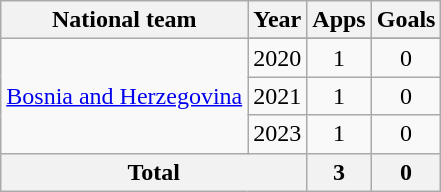<table class="wikitable" style="text-align:center">
<tr>
<th>National team</th>
<th>Year</th>
<th>Apps</th>
<th>Goals</th>
</tr>
<tr>
<td rowspan=4><a href='#'>Bosnia and Herzegovina</a></td>
</tr>
<tr>
<td>2020</td>
<td>1</td>
<td>0</td>
</tr>
<tr>
<td>2021</td>
<td>1</td>
<td>0</td>
</tr>
<tr>
<td>2023</td>
<td>1</td>
<td>0</td>
</tr>
<tr>
<th colspan=2>Total</th>
<th>3</th>
<th>0</th>
</tr>
</table>
